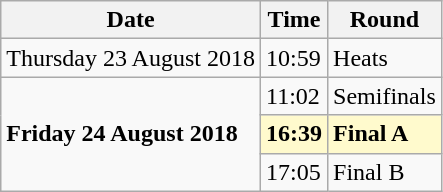<table class="wikitable">
<tr>
<th>Date</th>
<th>Time</th>
<th>Round</th>
</tr>
<tr>
<td>Thursday 23 August 2018</td>
<td>10:59</td>
<td>Heats</td>
</tr>
<tr>
<td rowspan=3><strong>Friday 24 August 2018</strong></td>
<td>11:02</td>
<td>Semifinals</td>
</tr>
<tr>
<td style=background:lemonchiffon><strong>16:39</strong></td>
<td style=background:lemonchiffon><strong>Final A</strong></td>
</tr>
<tr>
<td>17:05</td>
<td>Final B</td>
</tr>
</table>
